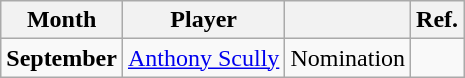<table class="wikitable" style="text-align:left">
<tr>
<th>Month</th>
<th>Player</th>
<th></th>
<th>Ref.</th>
</tr>
<tr>
<td align="center"><strong>September</strong></td>
<td> <a href='#'>Anthony Scully</a></td>
<td>Nomination</td>
<td align="center"></td>
</tr>
</table>
